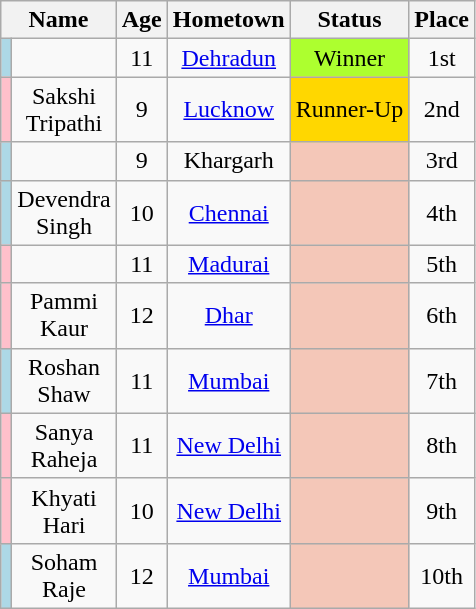<table class="wikitable sortable" style="text-align:center;">
<tr>
<th colspan=2>Name</th>
<th>Age</th>
<th>Hometown</th>
<th>Status</th>
<th>Place</th>
</tr>
<tr>
<td bgcolor=#add8e6></td>
<td></td>
<td>11</td>
<td><a href='#'>Dehradun</a></td>
<td style="background:#ADFF2F;">Winner</td>
<td>1st</td>
</tr>
<tr>
<td bgcolor=#ffc0cb></td>
<td>Sakshi<br> Tripathi</td>
<td>9</td>
<td><a href='#'>Lucknow</a></td>
<td style="background:gold;">Runner-Up</td>
<td>2nd</td>
</tr>
<tr>
<td bgcolor=#add8e6></td>
<td></td>
<td>9</td>
<td>Khargarh</td>
<td style="background:#f4c7b8;; text-align:center;"></td>
<td>3rd</td>
</tr>
<tr>
<td bgcolor=#add8e6></td>
<td>Devendra <br>Singh</td>
<td>10</td>
<td><a href='#'>Chennai</a></td>
<td style="background:#f4c7b8;; text-align:center;"></td>
<td>4th</td>
</tr>
<tr>
<td bgcolor=#ffc0cb></td>
<td></td>
<td>11</td>
<td><a href='#'>Madurai</a></td>
<td style="background:#f4c7b8;; text-align:center;"></td>
<td>5th</td>
</tr>
<tr>
<td bgcolor=#ffc0cb></td>
<td>Pammi<br> Kaur</td>
<td>12</td>
<td><a href='#'>Dhar</a></td>
<td style="background:#f4c7b8;; text-align:center;"></td>
<td>6th</td>
</tr>
<tr>
<td bgcolor=#add8e6></td>
<td>Roshan <br>Shaw</td>
<td>11</td>
<td><a href='#'>Mumbai</a></td>
<td style="background:#f4c7b8;; text-align:center;"></td>
<td>7th</td>
</tr>
<tr>
<td bgcolor=#ffc0cb></td>
<td>Sanya <br>Raheja</td>
<td>11</td>
<td><a href='#'>New Delhi</a></td>
<td style="background:#f4c7b8;; text-align:center;"></td>
<td>8th</td>
</tr>
<tr>
<td bgcolor=#ffc0cb></td>
<td>Khyati<br> Hari</td>
<td>10</td>
<td><a href='#'>New Delhi</a></td>
<td style="background:#f4c7b8;; text-align:center;"></td>
<td>9th</td>
</tr>
<tr>
<td bgcolor=#add8e6></td>
<td>Soham<br> Raje</td>
<td>12</td>
<td><a href='#'>Mumbai</a></td>
<td style="background:#f4c7b8;; text-align:center;"></td>
<td>10th</td>
</tr>
</table>
